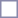<table style="border:1px solid #8888aa; background:#fff; padding:5px; font-size:95%; margin:0 12px 12px 0;">
</table>
